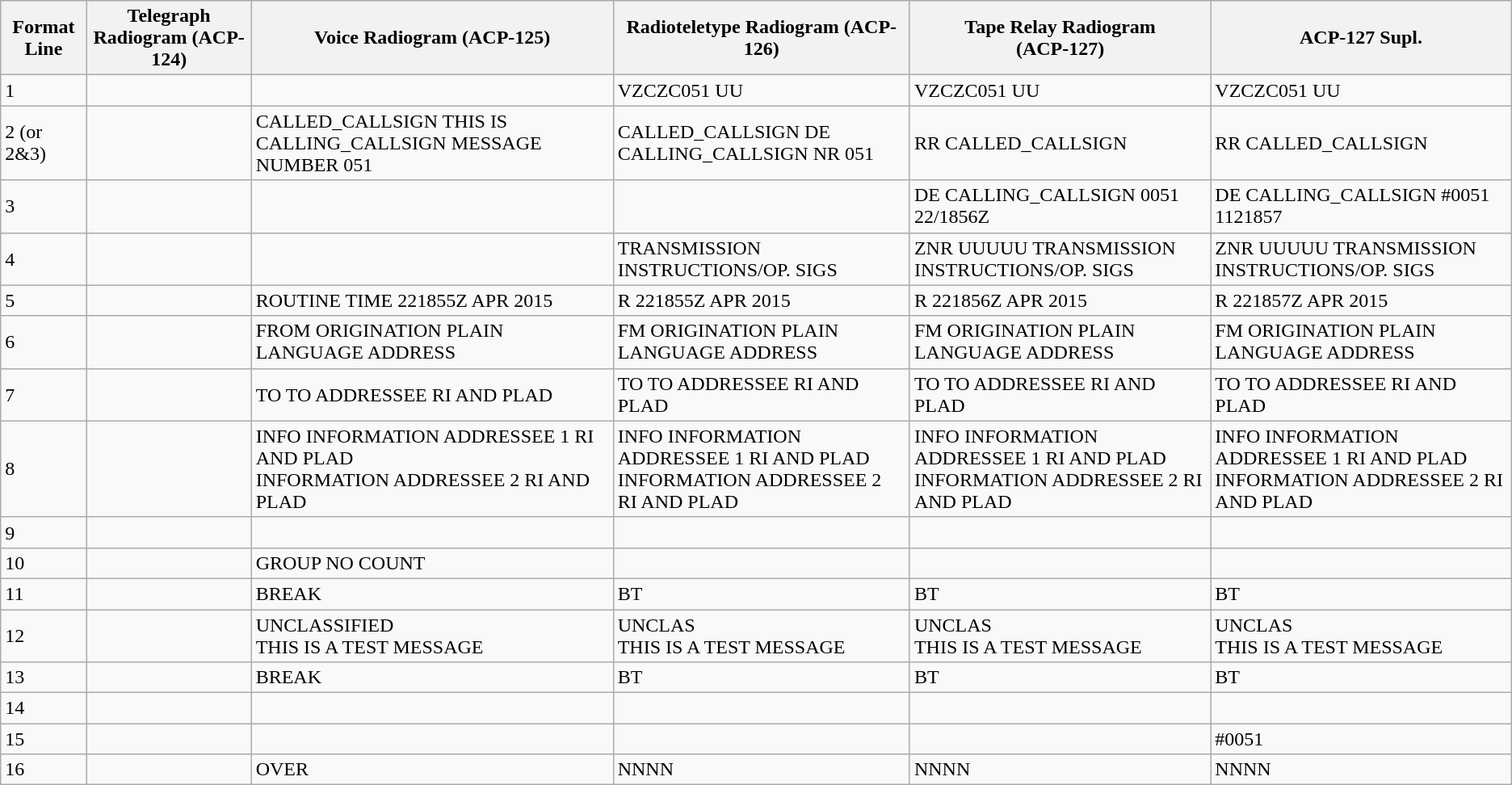<table class="wikitable">
<tr>
<th>Format Line</th>
<th>Telegraph Radiogram (ACP-124)</th>
<th>Voice Radiogram (ACP-125)</th>
<th>Radioteletype Radiogram (ACP-126)</th>
<th>Tape Relay Radiogram<br>(ACP-127)</th>
<th>ACP-127 Supl.</th>
</tr>
<tr>
<td>1</td>
<td></td>
<td></td>
<td>VZCZC051 UU</td>
<td>VZCZC051 UU</td>
<td>VZCZC051 UU</td>
</tr>
<tr>
<td>2 (or 2&3)</td>
<td></td>
<td>CALLED_CALLSIGN THIS IS CALLING_CALLSIGN MESSAGE NUMBER 051</td>
<td>CALLED_CALLSIGN DE CALLING_CALLSIGN NR 051</td>
<td>RR CALLED_CALLSIGN</td>
<td>RR CALLED_CALLSIGN</td>
</tr>
<tr>
<td>3</td>
<td></td>
<td></td>
<td></td>
<td>DE CALLING_CALLSIGN 0051 22/1856Z</td>
<td>DE CALLING_CALLSIGN #0051 1121857</td>
</tr>
<tr>
<td>4</td>
<td></td>
<td></td>
<td>TRANSMISSION INSTRUCTIONS/OP. SIGS</td>
<td>ZNR UUUUU TRANSMISSION INSTRUCTIONS/OP. SIGS</td>
<td>ZNR UUUUU TRANSMISSION INSTRUCTIONS/OP. SIGS</td>
</tr>
<tr>
<td>5</td>
<td></td>
<td>ROUTINE TIME 221855Z APR 2015</td>
<td>R 221855Z APR 2015</td>
<td>R 221856Z APR 2015</td>
<td>R 221857Z APR 2015</td>
</tr>
<tr>
<td>6</td>
<td></td>
<td>FROM ORIGINATION PLAIN LANGUAGE ADDRESS</td>
<td>FM ORIGINATION PLAIN LANGUAGE ADDRESS</td>
<td>FM ORIGINATION PLAIN LANGUAGE ADDRESS</td>
<td>FM ORIGINATION PLAIN LANGUAGE ADDRESS</td>
</tr>
<tr>
<td>7</td>
<td></td>
<td>TO TO ADDRESSEE RI AND PLAD</td>
<td>TO TO ADDRESSEE RI AND PLAD</td>
<td>TO TO ADDRESSEE RI AND PLAD</td>
<td>TO TO ADDRESSEE RI AND PLAD</td>
</tr>
<tr>
<td>8</td>
<td></td>
<td>INFO INFORMATION ADDRESSEE 1 RI AND PLAD<br>INFORMATION ADDRESSEE 2 RI AND PLAD</td>
<td>INFO INFORMATION ADDRESSEE 1 RI AND PLAD<br>INFORMATION ADDRESSEE 2 RI AND PLAD</td>
<td>INFO INFORMATION ADDRESSEE 1 RI AND PLAD<br>INFORMATION ADDRESSEE 2 RI AND PLAD</td>
<td>INFO INFORMATION ADDRESSEE 1 RI AND PLAD<br>INFORMATION ADDRESSEE 2 RI AND PLAD</td>
</tr>
<tr>
<td>9</td>
<td></td>
<td></td>
<td></td>
<td></td>
<td></td>
</tr>
<tr>
<td>10</td>
<td></td>
<td>GROUP NO COUNT</td>
<td></td>
<td></td>
<td></td>
</tr>
<tr>
<td>11</td>
<td></td>
<td>BREAK</td>
<td>BT</td>
<td>BT</td>
<td>BT</td>
</tr>
<tr>
<td>12</td>
<td></td>
<td>UNCLASSIFIED<br>THIS IS A TEST MESSAGE</td>
<td>UNCLAS<br>THIS IS A TEST MESSAGE</td>
<td>UNCLAS<br>THIS IS A TEST MESSAGE</td>
<td>UNCLAS<br>THIS IS A TEST MESSAGE</td>
</tr>
<tr>
<td>13</td>
<td></td>
<td>BREAK</td>
<td>BT</td>
<td>BT</td>
<td>BT</td>
</tr>
<tr>
<td>14</td>
<td></td>
<td></td>
<td></td>
<td></td>
<td></td>
</tr>
<tr>
<td>15</td>
<td></td>
<td></td>
<td></td>
<td></td>
<td>#0051</td>
</tr>
<tr>
<td>16</td>
<td></td>
<td>OVER</td>
<td>NNNN</td>
<td>NNNN</td>
<td>NNNN</td>
</tr>
</table>
